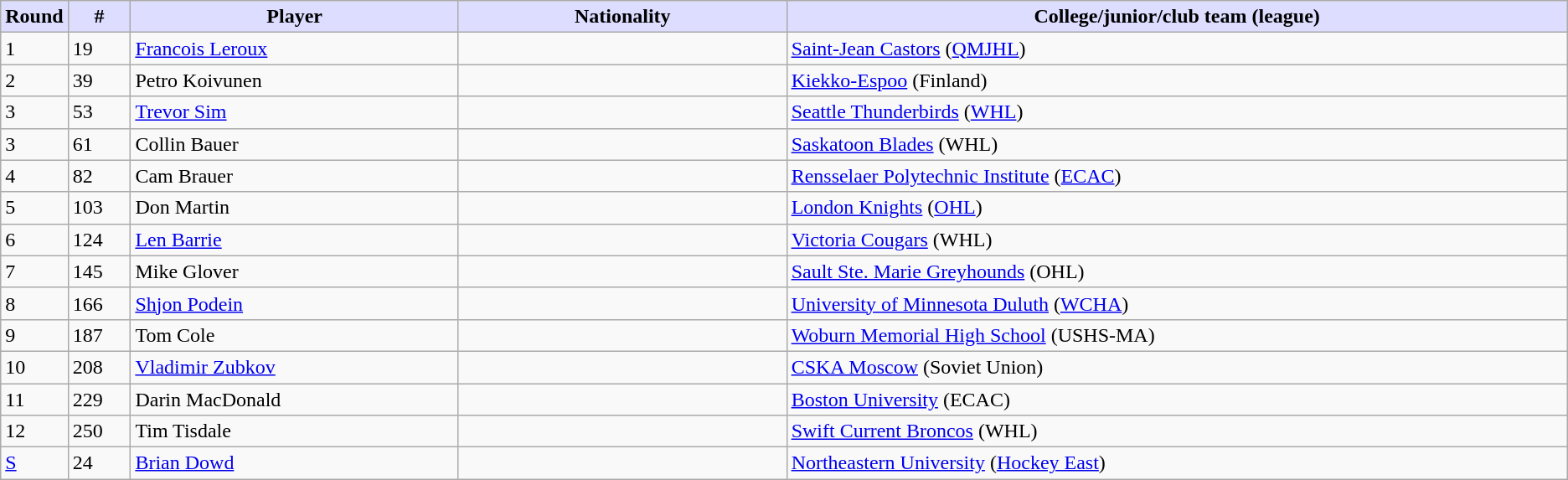<table class="wikitable">
<tr style="text-align:center;">
<th style="background:#ddf; width:4.0%;">Round</th>
<th style="background:#ddf; width:4.0%;">#</th>
<th style="background:#ddf; width:21.0%;">Player</th>
<th style="background:#ddf; width:21.0%;">Nationality</th>
<th style="background:#ddf; width:100.0%;">College/junior/club team (league)</th>
</tr>
<tr>
<td>1</td>
<td>19</td>
<td><a href='#'>Francois Leroux</a></td>
<td></td>
<td><a href='#'>Saint-Jean Castors</a> (<a href='#'>QMJHL</a>)</td>
</tr>
<tr>
<td>2</td>
<td>39</td>
<td>Petro Koivunen</td>
<td></td>
<td><a href='#'>Kiekko-Espoo</a> (Finland)</td>
</tr>
<tr>
<td>3</td>
<td>53</td>
<td><a href='#'>Trevor Sim</a></td>
<td></td>
<td><a href='#'>Seattle Thunderbirds</a> (<a href='#'>WHL</a>)</td>
</tr>
<tr>
<td>3</td>
<td>61</td>
<td>Collin Bauer</td>
<td></td>
<td><a href='#'>Saskatoon Blades</a> (WHL)</td>
</tr>
<tr>
<td>4</td>
<td>82</td>
<td>Cam Brauer</td>
<td></td>
<td><a href='#'>Rensselaer Polytechnic Institute</a> (<a href='#'>ECAC</a>)</td>
</tr>
<tr>
<td>5</td>
<td>103</td>
<td>Don Martin</td>
<td></td>
<td><a href='#'>London Knights</a> (<a href='#'>OHL</a>)</td>
</tr>
<tr>
<td>6</td>
<td>124</td>
<td><a href='#'>Len Barrie</a></td>
<td></td>
<td><a href='#'>Victoria Cougars</a> (WHL)</td>
</tr>
<tr>
<td>7</td>
<td>145</td>
<td>Mike Glover</td>
<td></td>
<td><a href='#'>Sault Ste. Marie Greyhounds</a> (OHL)</td>
</tr>
<tr>
<td>8</td>
<td>166</td>
<td><a href='#'>Shjon Podein</a></td>
<td></td>
<td><a href='#'>University of Minnesota Duluth</a> (<a href='#'>WCHA</a>)</td>
</tr>
<tr>
<td>9</td>
<td>187</td>
<td>Tom Cole</td>
<td></td>
<td><a href='#'>Woburn Memorial High School</a> (USHS-MA)</td>
</tr>
<tr>
<td>10</td>
<td>208</td>
<td><a href='#'>Vladimir Zubkov</a></td>
<td></td>
<td><a href='#'>CSKA Moscow</a> (Soviet Union)</td>
</tr>
<tr>
<td>11</td>
<td>229</td>
<td>Darin MacDonald</td>
<td></td>
<td><a href='#'>Boston University</a> (ECAC)</td>
</tr>
<tr>
<td>12</td>
<td>250</td>
<td>Tim Tisdale</td>
<td></td>
<td><a href='#'>Swift Current Broncos</a> (WHL)</td>
</tr>
<tr>
<td><a href='#'>S</a></td>
<td>24</td>
<td><a href='#'>Brian Dowd</a></td>
<td></td>
<td><a href='#'>Northeastern University</a> (<a href='#'>Hockey East</a>)</td>
</tr>
</table>
